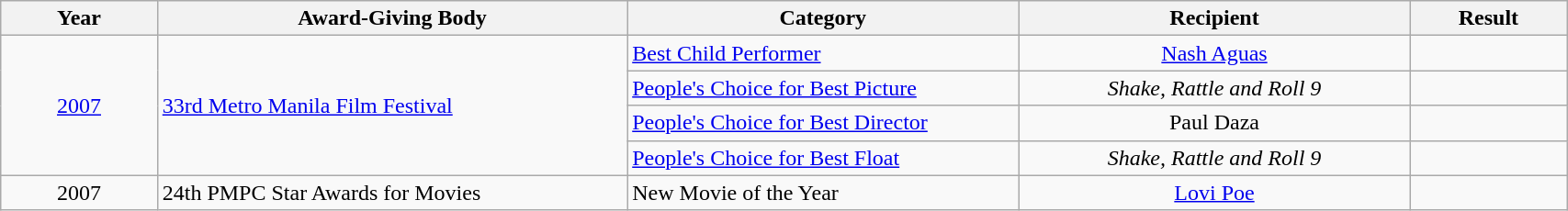<table | width="90%" class="wikitable sortable">
<tr>
<th width="10%">Year</th>
<th width="30%">Award-Giving Body</th>
<th width="25%">Category</th>
<th width="25%">Recipient</th>
<th width="10%">Result</th>
</tr>
<tr>
<td rowspan="4" align="center"><a href='#'>2007</a></td>
<td rowspan="4" align="left"><a href='#'>33rd Metro Manila Film Festival</a></td>
<td align="left"><a href='#'>Best Child Performer</a></td>
<td align="center"><a href='#'>Nash Aguas</a></td>
<td></td>
</tr>
<tr>
<td><a href='#'>People's Choice for Best Picture</a></td>
<td align="center"><em>Shake, Rattle and Roll 9</em></td>
<td></td>
</tr>
<tr>
<td><a href='#'>People's Choice for Best Director</a></td>
<td align="center">Paul Daza</td>
<td></td>
</tr>
<tr>
<td><a href='#'>People's Choice for Best Float</a></td>
<td align="center"><em>Shake, Rattle and Roll 9</em></td>
<td></td>
</tr>
<tr>
<td align=center>2007</td>
<td>24th PMPC Star Awards for Movies</td>
<td>New Movie of the Year</td>
<td align=center><a href='#'>Lovi Poe</a></td>
<td></td>
</tr>
</table>
